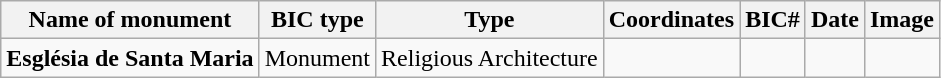<table class="wikitable">
<tr>
<th>Name of monument</th>
<th>BIC type</th>
<th>Type</th>
<th>Coordinates</th>
<th>BIC#</th>
<th>Date</th>
<th>Image</th>
</tr>
<tr>
<td><strong>Església de Santa Maria</strong></td>
<td>Monument</td>
<td>Religious Architecture</td>
<td></td>
<td></td>
<td></td>
<td></td>
</tr>
</table>
